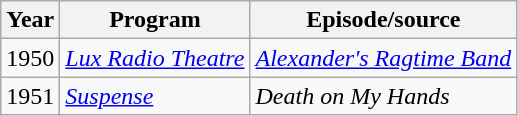<table class="wikitable">
<tr>
<th>Year</th>
<th>Program</th>
<th>Episode/source</th>
</tr>
<tr>
<td>1950</td>
<td><em><a href='#'>Lux Radio Theatre</a></em></td>
<td><em><a href='#'>Alexander's Ragtime Band</a></em></td>
</tr>
<tr>
<td>1951</td>
<td><em><a href='#'>Suspense</a></em></td>
<td><em>Death on My Hands</em></td>
</tr>
</table>
